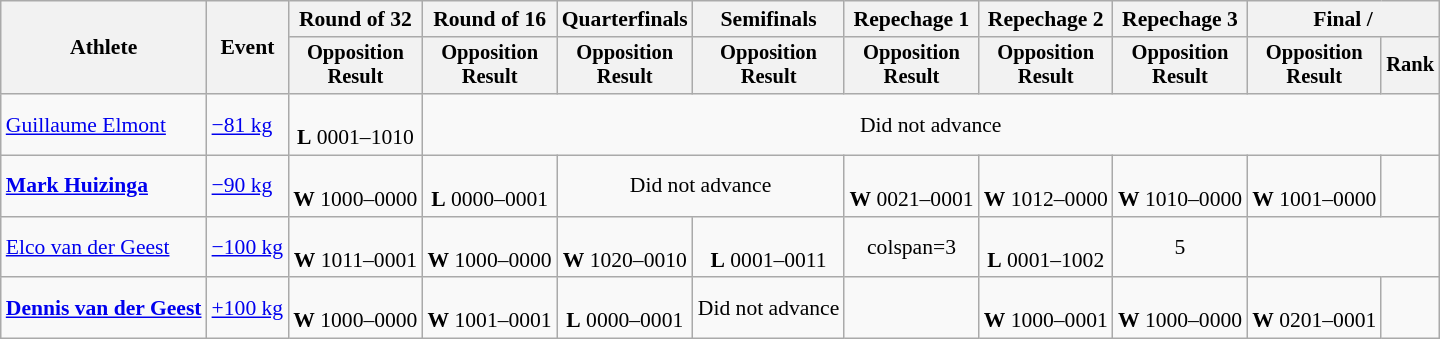<table class="wikitable" style="font-size:90%">
<tr>
<th rowspan="2">Athlete</th>
<th rowspan="2">Event</th>
<th>Round of 32</th>
<th>Round of 16</th>
<th>Quarterfinals</th>
<th>Semifinals</th>
<th>Repechage 1</th>
<th>Repechage 2</th>
<th>Repechage 3</th>
<th colspan=2>Final / </th>
</tr>
<tr style="font-size:95%">
<th>Opposition<br>Result</th>
<th>Opposition<br>Result</th>
<th>Opposition<br>Result</th>
<th>Opposition<br>Result</th>
<th>Opposition<br>Result</th>
<th>Opposition<br>Result</th>
<th>Opposition<br>Result</th>
<th>Opposition<br>Result</th>
<th>Rank</th>
</tr>
<tr align=center>
<td align=left><a href='#'>Guillaume Elmont</a></td>
<td align=left><a href='#'>−81 kg</a></td>
<td><br><strong>L</strong> 0001–1010</td>
<td colspan=8>Did not advance</td>
</tr>
<tr align=center>
<td align=left><strong><a href='#'>Mark Huizinga</a></strong></td>
<td align=left><a href='#'>−90 kg</a></td>
<td><br><strong>W</strong> 1000–0000</td>
<td><br><strong>L</strong> 0000–0001</td>
<td colspan=2>Did not advance</td>
<td><br><strong>W</strong> 0021–0001</td>
<td><br><strong>W</strong> 1012–0000</td>
<td><br><strong>W</strong> 1010–0000</td>
<td><br><strong>W</strong> 1001–0000</td>
<td></td>
</tr>
<tr align=center>
<td align=left><a href='#'>Elco van der Geest</a></td>
<td align=left><a href='#'>−100 kg</a></td>
<td><br><strong>W</strong> 1011–0001</td>
<td><br><strong>W</strong> 1000–0000</td>
<td><br><strong>W</strong> 1020–0010</td>
<td><br><strong>L</strong> 0001–0011</td>
<td>colspan=3 </td>
<td><br><strong>L</strong> 0001–1002</td>
<td>5</td>
</tr>
<tr align=center>
<td align=left><strong><a href='#'>Dennis van der Geest</a></strong></td>
<td align=left><a href='#'>+100 kg</a></td>
<td><br><strong>W</strong> 1000–0000</td>
<td><br><strong>W</strong> 1001–0001</td>
<td><br><strong>L</strong> 0000–0001</td>
<td>Did not advance</td>
<td></td>
<td><br><strong>W</strong> 1000–0001</td>
<td><br><strong>W</strong> 1000–0000</td>
<td><br><strong>W</strong> 0201–0001</td>
<td></td>
</tr>
</table>
